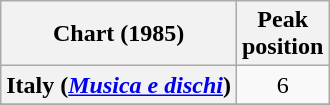<table class="wikitable sortable plainrowheaders" style="text-align:center">
<tr>
<th scope="col">Chart (1985)</th>
<th scope="col">Peak<br>position</th>
</tr>
<tr>
<th scope="row">Italy (<em><a href='#'>Musica e dischi</a></em>)</th>
<td>6</td>
</tr>
<tr>
</tr>
<tr>
</tr>
</table>
